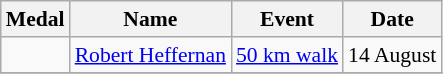<table class="wikitable" style="font-size:90%">
<tr>
<th>Medal</th>
<th>Name</th>
<th>Event</th>
<th>Date</th>
</tr>
<tr>
<td></td>
<td><a href='#'>Robert Heffernan</a></td>
<td><a href='#'>50 km walk</a></td>
<td>14 August</td>
</tr>
<tr>
</tr>
</table>
